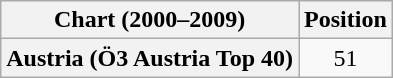<table class="wikitable plainrowheaders" style="text-align:center">
<tr>
<th scope="col">Chart (2000–2009)</th>
<th scope="col">Position</th>
</tr>
<tr>
<th scope="row">Austria (Ö3 Austria Top 40)</th>
<td>51</td>
</tr>
</table>
